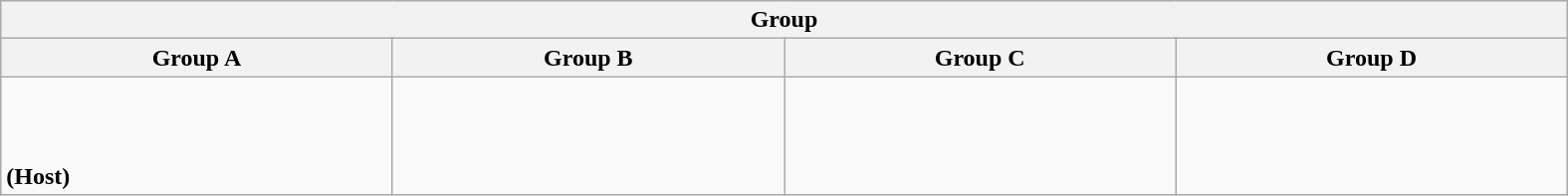<table class="wikitable" width=1050>
<tr>
<th colspan=4>Group</th>
</tr>
<tr>
<th width=25%>Group A</th>
<th width=25%>Group B</th>
<th width=25%>Group C</th>
<th width=25%>Group D</th>
</tr>
<tr>
<td><br><br>
<br>
 <strong>(Host)</strong><br>
</td>
<td><br><br>
<br>
<br>
</td>
<td><br><br>
<br>
<br>
</td>
<td><br><br>
<br>
<br>
</td>
</tr>
</table>
